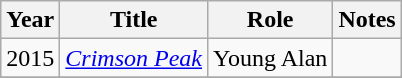<table class="wikitable sortable">
<tr>
<th>Year</th>
<th>Title</th>
<th>Role</th>
<th class="unsortable">Notes</th>
</tr>
<tr>
<td>2015</td>
<td><em><a href='#'>Crimson Peak</a></em></td>
<td>Young Alan</td>
<td></td>
</tr>
<tr>
</tr>
</table>
